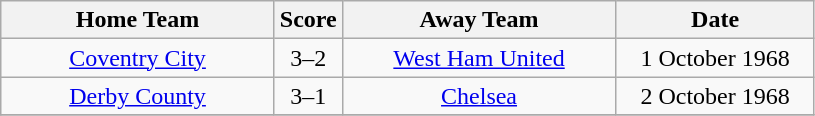<table class="wikitable" style="text-align:center;">
<tr>
<th width=175>Home Team</th>
<th width=20>Score</th>
<th width=175>Away Team</th>
<th width=125>Date</th>
</tr>
<tr>
<td><a href='#'>Coventry City</a></td>
<td>3–2</td>
<td><a href='#'>West Ham United</a></td>
<td>1 October 1968</td>
</tr>
<tr>
<td><a href='#'>Derby County</a></td>
<td>3–1</td>
<td><a href='#'>Chelsea</a></td>
<td>2 October 1968</td>
</tr>
<tr>
</tr>
</table>
